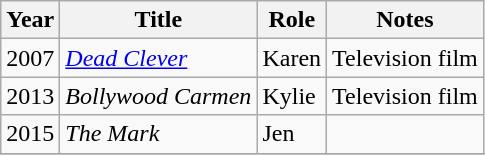<table class="wikitable sortable">
<tr>
<th>Year</th>
<th>Title</th>
<th>Role</th>
<th class="unsortable">Notes</th>
</tr>
<tr>
<td>2007</td>
<td><em><a href='#'>Dead Clever</a></em></td>
<td>Karen</td>
<td>Television film</td>
</tr>
<tr>
<td>2013</td>
<td><em>Bollywood Carmen</em></td>
<td>Kylie</td>
<td>Television film</td>
</tr>
<tr>
<td>2015</td>
<td><em>The Mark</em></td>
<td>Jen</td>
<td></td>
</tr>
<tr>
</tr>
</table>
